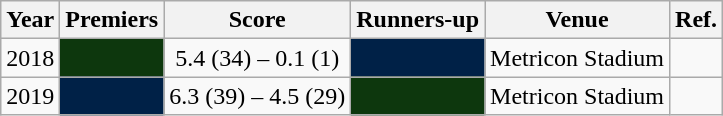<table class="wikitable sortable" style="text-align:left">
<tr>
<th>Year</th>
<th>Premiers</th>
<th class="unsortable">Score</th>
<th>Runners-up</th>
<th>Venue</th>
<th class="unsortable">Ref.</th>
</tr>
<tr>
<td align=center>2018</td>
<td bgcolor="#0d370d" div style="text-align: center;"></td>
<td align=center>5.4 (34) – 0.1 (1)</td>
<td bgcolor="#002147" div style="text-align: center;"></td>
<td align=center>Metricon Stadium</td>
<td align=center></td>
</tr>
<tr>
<td align=center>2019</td>
<td bgcolor="#002147" div style="text-align: center;"></td>
<td align=center>6.3 (39) –  4.5 (29)</td>
<td bgcolor="#0d370d" div style="text-align: center;"></td>
<td align=center>Metricon Stadium</td>
<td align=center></td>
</tr>
</table>
